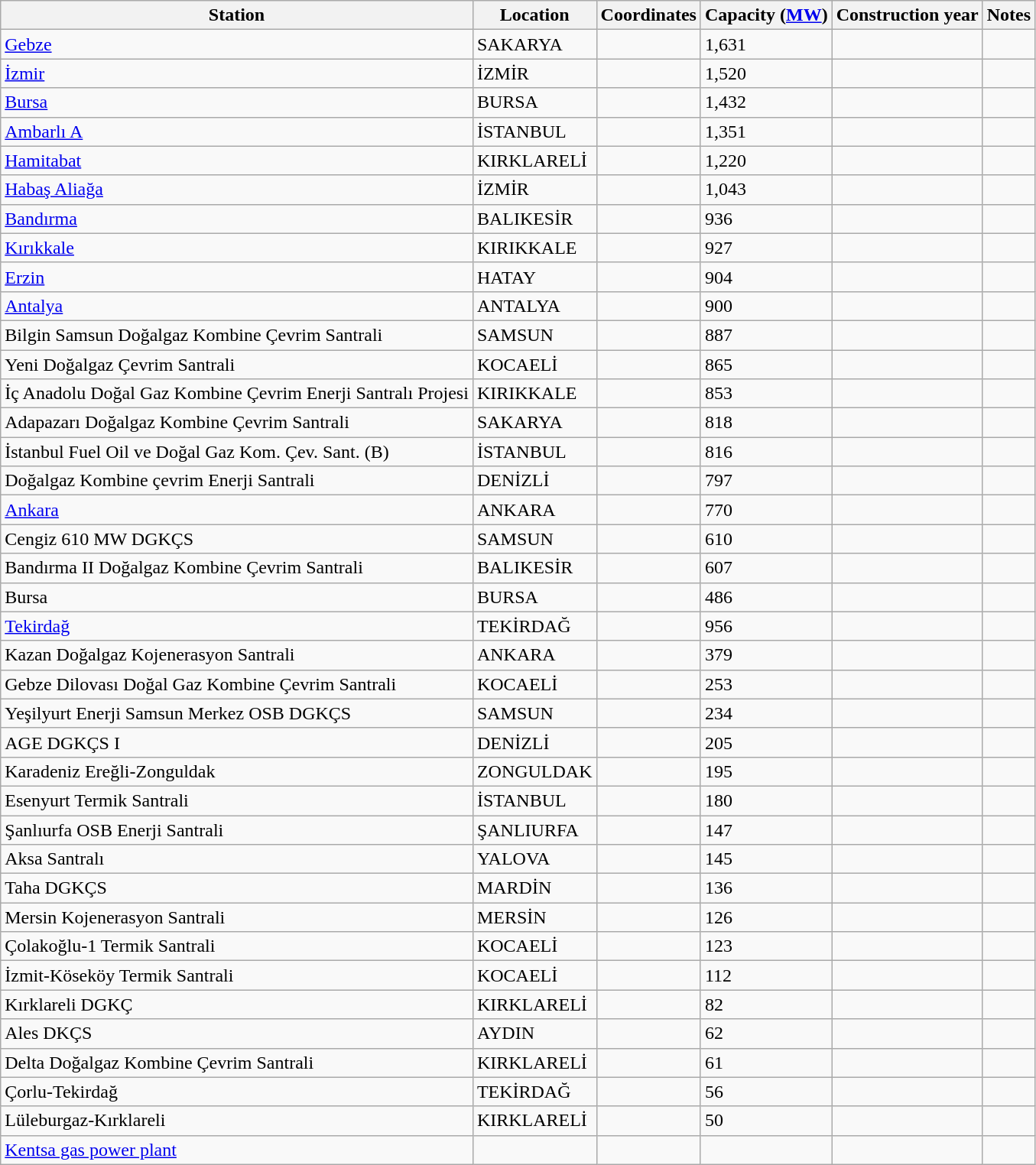<table class="wikitable sortable">
<tr>
<th>Station</th>
<th>Location</th>
<th>Coordinates</th>
<th>Capacity (<a href='#'>MW</a>)</th>
<th>Construction year</th>
<th>Notes</th>
</tr>
<tr>
<td><a href='#'>Gebze</a></td>
<td>SAKARYA</td>
<td></td>
<td>1,631</td>
<td></td>
<td></td>
</tr>
<tr>
<td><a href='#'>İzmir</a></td>
<td>İZMİR</td>
<td></td>
<td>1,520</td>
<td></td>
<td></td>
</tr>
<tr>
<td><a href='#'>Bursa</a></td>
<td>BURSA</td>
<td></td>
<td>1,432</td>
<td></td>
<td></td>
</tr>
<tr>
<td><a href='#'>Ambarlı A</a></td>
<td>İSTANBUL</td>
<td></td>
<td>1,351</td>
<td></td>
<td></td>
</tr>
<tr>
<td><a href='#'>Hamitabat</a></td>
<td>KIRKLARELİ</td>
<td></td>
<td>1,220</td>
<td></td>
<td></td>
</tr>
<tr>
<td><a href='#'>Habaş Aliağa</a></td>
<td>İZMİR</td>
<td></td>
<td>1,043</td>
<td></td>
<td></td>
</tr>
<tr>
<td><a href='#'>Bandırma</a></td>
<td>BALIKESİR</td>
<td></td>
<td>936</td>
<td></td>
<td></td>
</tr>
<tr>
<td><a href='#'>Kırıkkale</a></td>
<td>KIRIKKALE</td>
<td></td>
<td>927</td>
<td></td>
<td></td>
</tr>
<tr>
<td><a href='#'>Erzin</a></td>
<td>HATAY</td>
<td></td>
<td>904</td>
<td></td>
<td></td>
</tr>
<tr>
<td><a href='#'>Antalya</a></td>
<td>ANTALYA</td>
<td></td>
<td>900</td>
<td></td>
<td></td>
</tr>
<tr>
<td>Bilgin Samsun Doğalgaz  Kombine Çevrim Santrali</td>
<td>SAMSUN</td>
<td></td>
<td>887</td>
<td></td>
<td></td>
</tr>
<tr>
<td>Yeni Doğalgaz Çevrim Santrali</td>
<td>KOCAELİ</td>
<td></td>
<td>865</td>
<td></td>
<td></td>
</tr>
<tr>
<td>İç Anadolu Doğal Gaz Kombine  Çevrim Enerji Santralı Projesi</td>
<td>KIRIKKALE</td>
<td></td>
<td>853</td>
<td></td>
<td></td>
</tr>
<tr>
<td>Adapazarı Doğalgaz Kombine  Çevrim Santrali</td>
<td>SAKARYA</td>
<td></td>
<td>818</td>
<td></td>
<td></td>
</tr>
<tr>
<td>İstanbul Fuel Oil ve Doğal  Gaz Kom. Çev. Sant. (B)</td>
<td>İSTANBUL</td>
<td></td>
<td>816</td>
<td></td>
<td></td>
</tr>
<tr>
<td>Doğalgaz Kombine çevrim  Enerji Santrali</td>
<td>DENİZLİ</td>
<td></td>
<td>797</td>
<td></td>
<td></td>
</tr>
<tr>
<td><a href='#'>Ankara</a></td>
<td>ANKARA</td>
<td></td>
<td>770</td>
<td></td>
<td></td>
</tr>
<tr>
<td>Cengiz 610 MW DGKÇS</td>
<td>SAMSUN</td>
<td></td>
<td>610</td>
<td></td>
<td></td>
</tr>
<tr>
<td>Bandırma II Doğalgaz Kombine  Çevrim Santrali</td>
<td>BALIKESİR</td>
<td></td>
<td>607</td>
<td></td>
<td></td>
</tr>
<tr>
<td>Bursa</td>
<td>BURSA</td>
<td></td>
<td>486</td>
<td></td>
<td></td>
</tr>
<tr>
<td><a href='#'>Tekirdağ</a></td>
<td>TEKİRDAĞ</td>
<td></td>
<td>956</td>
<td></td>
<td></td>
</tr>
<tr>
<td>Kazan Doğalgaz Kojenerasyon  Santrali</td>
<td>ANKARA</td>
<td></td>
<td>379</td>
<td></td>
<td></td>
</tr>
<tr>
<td>Gebze Dilovası Doğal Gaz  Kombine Çevrim Santrali</td>
<td>KOCAELİ</td>
<td></td>
<td>253</td>
<td></td>
<td></td>
</tr>
<tr>
<td>Yeşilyurt Enerji Samsun  Merkez OSB DGKÇS</td>
<td>SAMSUN</td>
<td></td>
<td>234</td>
<td></td>
<td></td>
</tr>
<tr>
<td>AGE DGKÇS I</td>
<td>DENİZLİ</td>
<td></td>
<td>205</td>
<td></td>
<td></td>
</tr>
<tr>
<td>Karadeniz Ereğli-Zonguldak</td>
<td>ZONGULDAK</td>
<td></td>
<td>195</td>
<td></td>
<td></td>
</tr>
<tr>
<td>Esenyurt Termik Santrali</td>
<td>İSTANBUL</td>
<td></td>
<td>180</td>
<td></td>
<td></td>
</tr>
<tr>
<td>Şanlıurfa OSB Enerji Santrali</td>
<td>ŞANLIURFA</td>
<td></td>
<td>147</td>
<td></td>
<td></td>
</tr>
<tr>
<td>Aksa Santralı</td>
<td>YALOVA</td>
<td></td>
<td>145</td>
<td></td>
<td></td>
</tr>
<tr>
<td>Taha DGKÇS</td>
<td>MARDİN</td>
<td></td>
<td>136</td>
<td></td>
<td></td>
</tr>
<tr>
<td>Mersin Kojenerasyon Santrali</td>
<td>MERSİN</td>
<td></td>
<td>126</td>
<td></td>
<td></td>
</tr>
<tr>
<td>Çolakoğlu-1 Termik Santrali</td>
<td>KOCAELİ</td>
<td></td>
<td>123</td>
<td></td>
<td></td>
</tr>
<tr>
<td>İzmit-Köseköy Termik Santrali</td>
<td>KOCAELİ</td>
<td></td>
<td>112</td>
<td></td>
<td></td>
</tr>
<tr>
<td>Kırklareli DGKÇ</td>
<td>KIRKLARELİ</td>
<td></td>
<td>82</td>
<td></td>
<td></td>
</tr>
<tr>
<td>Ales DKÇS</td>
<td>AYDIN</td>
<td></td>
<td>62</td>
<td></td>
<td></td>
</tr>
<tr>
<td>Delta Doğalgaz Kombine Çevrim  Santrali</td>
<td>KIRKLARELİ</td>
<td></td>
<td>61</td>
<td></td>
<td></td>
</tr>
<tr>
<td>Çorlu-Tekirdağ</td>
<td>TEKİRDAĞ</td>
<td></td>
<td>56</td>
<td></td>
<td></td>
</tr>
<tr>
<td>Lüleburgaz-Kırklareli</td>
<td>KIRKLARELİ</td>
<td></td>
<td>50</td>
<td></td>
<td></td>
</tr>
<tr>
<td><a href='#'>Kentsa gas power plant</a></td>
<td></td>
<td></td>
<td></td>
<td></td>
<td></td>
</tr>
</table>
